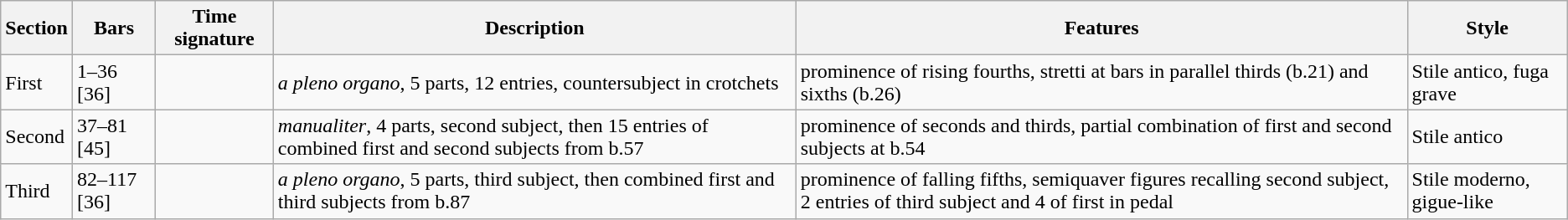<table class="wikitable">
<tr>
<th>Section</th>
<th>Bars</th>
<th>Time signature</th>
<th>Description</th>
<th>Features</th>
<th>Style</th>
</tr>
<tr>
<td>First</td>
<td>1–36 [36]</td>
<td></td>
<td><em>a pleno organo</em>, 5 parts, 12 entries, countersubject in crotchets</td>
<td>prominence of rising fourths, stretti at bars in parallel thirds (b.21) and sixths (b.26)</td>
<td>Stile antico, fuga grave</td>
</tr>
<tr>
<td>Second</td>
<td>37–81 [45]</td>
<td></td>
<td><em>manualiter</em>, 4 parts, second subject, then 15 entries of combined first and second subjects from b.57</td>
<td>prominence of seconds and thirds, partial combination of first and second subjects at b.54</td>
<td>Stile antico</td>
</tr>
<tr>
<td>Third</td>
<td>82–117 [36]</td>
<td></td>
<td><em>a pleno organo</em>, 5 parts, third subject, then combined first and third subjects from b.87</td>
<td>prominence of falling fifths, semiquaver figures recalling second subject, 2 entries of third subject and 4 of first in pedal</td>
<td>Stile moderno, gigue-like</td>
</tr>
</table>
